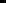<table style="border-collapse:collapse" cellpadding="0">
<tr>
<td style="border:1px solid black;"></td>
<td style="border:1px solid black;"></td>
<td style="border:1px solid black;"></td>
</tr>
</table>
